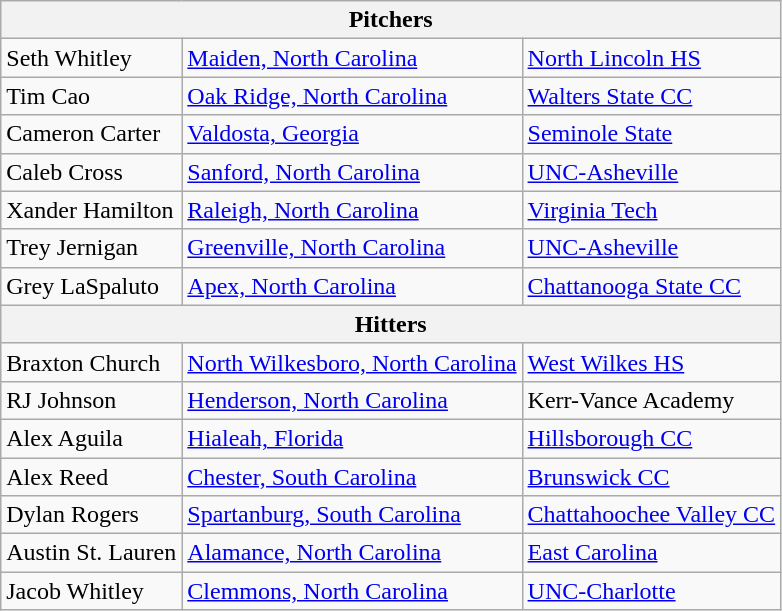<table class="wikitable">
<tr>
<th colspan=3>Pitchers</th>
</tr>
<tr>
<td>Seth Whitley</td>
<td><a href='#'>Maiden, North Carolina</a></td>
<td><a href='#'>North Lincoln HS</a></td>
</tr>
<tr>
<td>Tim Cao</td>
<td><a href='#'>Oak Ridge, North Carolina</a></td>
<td><a href='#'>Walters State CC</a></td>
</tr>
<tr>
<td>Cameron Carter</td>
<td><a href='#'>Valdosta, Georgia</a></td>
<td><a href='#'>Seminole State</a></td>
</tr>
<tr>
<td>Caleb Cross</td>
<td><a href='#'>Sanford, North Carolina</a></td>
<td><a href='#'>UNC-Asheville</a></td>
</tr>
<tr>
<td>Xander Hamilton</td>
<td><a href='#'>Raleigh, North Carolina</a></td>
<td><a href='#'>Virginia Tech</a></td>
</tr>
<tr>
<td>Trey Jernigan</td>
<td><a href='#'>Greenville, North Carolina</a></td>
<td><a href='#'>UNC-Asheville</a></td>
</tr>
<tr>
<td>Grey LaSpaluto</td>
<td><a href='#'>Apex, North Carolina</a></td>
<td><a href='#'>Chattanooga State CC</a></td>
</tr>
<tr>
<th colspan=3>Hitters</th>
</tr>
<tr>
<td>Braxton Church</td>
<td><a href='#'>North Wilkesboro, North Carolina</a></td>
<td><a href='#'>West Wilkes HS</a></td>
</tr>
<tr>
<td>RJ Johnson</td>
<td><a href='#'>Henderson, North Carolina</a></td>
<td>Kerr-Vance Academy</td>
</tr>
<tr>
<td>Alex Aguila</td>
<td><a href='#'>Hialeah, Florida</a></td>
<td><a href='#'>Hillsborough CC</a></td>
</tr>
<tr>
<td>Alex Reed</td>
<td><a href='#'>Chester, South Carolina</a></td>
<td><a href='#'>Brunswick CC</a></td>
</tr>
<tr>
<td>Dylan Rogers</td>
<td><a href='#'>Spartanburg, South Carolina</a></td>
<td><a href='#'>Chattahoochee Valley CC</a></td>
</tr>
<tr>
<td>Austin St. Lauren</td>
<td><a href='#'>Alamance, North Carolina</a></td>
<td><a href='#'>East Carolina</a></td>
</tr>
<tr>
<td>Jacob Whitley</td>
<td><a href='#'>Clemmons, North Carolina</a></td>
<td><a href='#'>UNC-Charlotte</a></td>
</tr>
</table>
